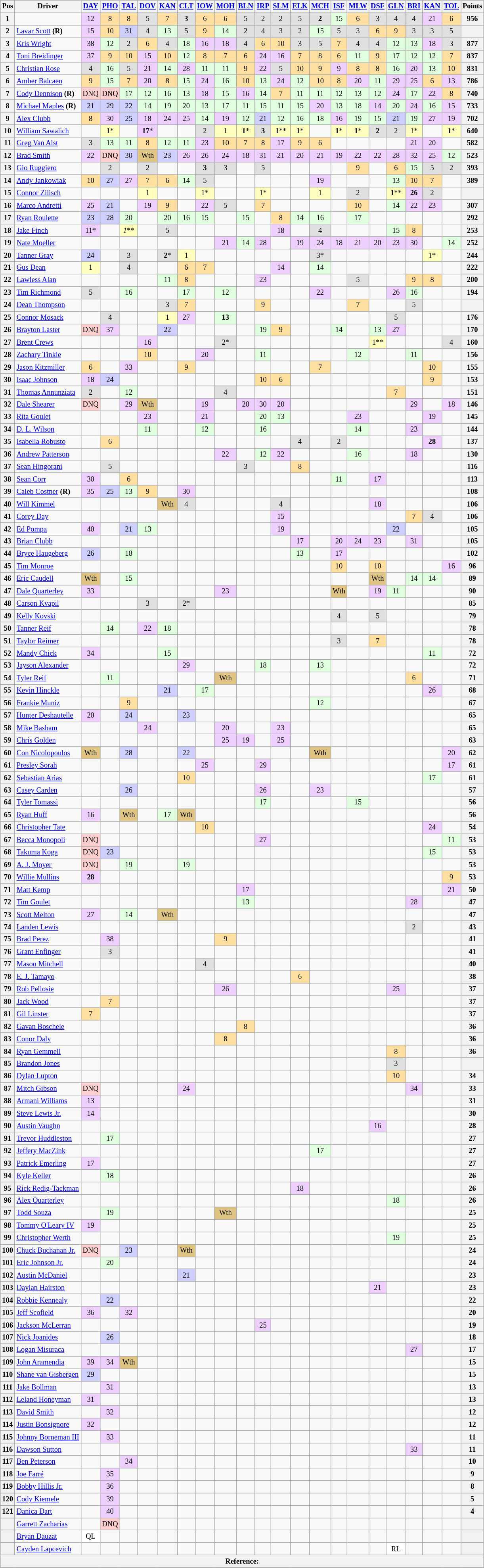<table class="wikitable" style="font-size:77%; text-align:center;">
<tr>
<th valign="middle">Pos</th>
<th valign="middle">Driver</th>
<th><a href='#'>DAY</a></th>
<th><a href='#'>PHO</a></th>
<th><a href='#'>TAL</a></th>
<th><a href='#'>DOV</a></th>
<th><a href='#'>KAN</a></th>
<th><a href='#'>CLT</a></th>
<th><a href='#'>IOW</a></th>
<th><a href='#'>MOH</a></th>
<th><a href='#'>BLN</a></th>
<th><a href='#'>IRP</a></th>
<th><a href='#'>SLM</a></th>
<th><a href='#'>ELK</a></th>
<th><a href='#'>MCH</a></th>
<th><a href='#'>ISF</a></th>
<th><a href='#'>MLW</a></th>
<th><a href='#'>DSF</a></th>
<th><a href='#'>GLN</a></th>
<th><a href='#'>BRI</a></th>
<th><a href='#'>KAN</a></th>
<th><a href='#'>TOL</a></th>
<th valign="middle">Points</th>
</tr>
<tr>
<th>1</th>
<td align="left"></td>
<td style="background:#EFCFFF;">12</td>
<td style="background:#FFDF9F;">8</td>
<td style="background:#FFDF9F;">8</td>
<td style="background:#DFDFDF;">5</td>
<td style="background:#FFDF9F;">7</td>
<td style="background:#DFDFDF;"><strong>3</strong></td>
<td style="background:#FFDF9F;">6</td>
<td style="background:#FFDF9F;">6</td>
<td style="background:#DFDFDF;">5</td>
<td style="background:#DFDFDF;">2</td>
<td style="background:#DFDFDF;">2</td>
<td style="background:#DFDFDF;">5</td>
<td style="background:#DFDFDF;"><strong>2</strong></td>
<td style="background:#DFFFDF;">15</td>
<td style="background:#FFDF9F;">6</td>
<td style="background:#DFDFDF;">3</td>
<td style="background:#DFDFDF;">4</td>
<td style="background:#DFDFDF;">4</td>
<td style="background:#EFCFFF;">21</td>
<td style="background:#FFDF9F;">6</td>
<th>956</th>
</tr>
<tr>
<th>2</th>
<td align="left"><a href='#'>Lavar Scott</a> <strong>(R)</strong></td>
<td style="background:#EFCFFF;">15</td>
<td style="background:#FFDF9F;">10</td>
<td style="background:#CFCFFF;">31</td>
<td style="background:#DFDFDF;">4</td>
<td style="background:#DFFFDF;">13</td>
<td style="background:#DFDFDF;">5</td>
<td style="background:#FFDF9F;">9</td>
<td style="background:#DFFFDF;">14</td>
<td style="background:#DFDFDF;">2</td>
<td style="background:#DFDFDF;">4</td>
<td style="background:#DFDFDF;">3</td>
<td style="background:#DFDFDF;">2</td>
<td style="background:#DFFFDF;">15</td>
<td style="background:#DFDFDF;">5</td>
<td style="background:#DFDFDF;">3</td>
<td style="background:#FFDF9F;">6</td>
<td style="background:#FFDF9F;">9</td>
<td style="background:#DFDFDF;">3</td>
<td style="background:#DFDFDF;">3</td>
<td style="background:#DFDFDF;">5</td>
<th></th>
</tr>
<tr>
<th>3</th>
<td align="left"><a href='#'>Kris Wright</a></td>
<td style="background:#EFCFFF;">38</td>
<td style="background:#DFFFDF;">12</td>
<td style="background:#DFDFDF;">2</td>
<td style="background:#FFDF9F;">6</td>
<td style="background:#DFDFDF;">4</td>
<td style="background:#DFFFDF;">18</td>
<td style="background:#EFCFFF;">16</td>
<td style="background:#EFCFFF;">18</td>
<td style="background:#DFDFDF;">4</td>
<td style="background:#FFDF9F;">6</td>
<td style="background:#FFDF9F;">10</td>
<td style="background:#DFDFDF;">3</td>
<td style="background:#DFDFDF;">5</td>
<td style="background:#FFDF9F;">7</td>
<td style="background:#DFDFDF;">4</td>
<td style="background:#DFDFDF;">4</td>
<td style="background:#DFFFDF;">12</td>
<td style="background:#DFFFDF;">13</td>
<td style="background:#EFCFFF;">18</td>
<td style="background:#DFDFDF;">3</td>
<th>877</th>
</tr>
<tr>
<th>4</th>
<td align="left"><a href='#'>Toni Breidinger</a></td>
<td style="background:#EFCFFF;">37</td>
<td style="background:#FFDF9F;">9</td>
<td style="background:#FFDF9F;">10</td>
<td style="background:#EFCFFF;">15</td>
<td style="background:#FFDF9F;">10</td>
<td style="background:#DFFFDF;">12</td>
<td style="background:#FFDF9F;">8</td>
<td style="background:#FFDF9F;">7</td>
<td style="background:#FFDF9F;">6</td>
<td style="background:#EFCFFF;">24</td>
<td style="background:#EFCFFF;">16</td>
<td style="background:#FFDF9F;">7</td>
<td style="background:#FFDF9F;">8</td>
<td style="background:#FFDF9F;">6</td>
<td style="background:#DFFFDF;">11</td>
<td style="background:#FFDF9F;">9</td>
<td style="background:#DFFFDF;">17</td>
<td style="background:#DFFFDF;">12</td>
<td style="background:#DFFFDF;">12</td>
<td style="background:#FFDF9F;">7</td>
<th>837</th>
</tr>
<tr>
<th>5</th>
<td align="left"><a href='#'>Christian Rose</a></td>
<td style="background:#DFDFDF;">4</td>
<td style="background:#DFFFDF;">16</td>
<td style="background:#DFDFDF;">5</td>
<td style="background:#EFCFFF;">21</td>
<td style="background:#DFFFDF;">14</td>
<td style="background:#EFCFFF;">28</td>
<td style="background:#DFFFDF;">11</td>
<td style="background:#DFFFDF;">11</td>
<td style="background:#FFDF9F;">9</td>
<td style="background:#EFCFFF;">22</td>
<td style="background:#DFDFDF;">5</td>
<td style="background:#FFDF9F;">10</td>
<td style="background:#FFDF9F;">9</td>
<td style="background:#EFCFFF;">9</td>
<td style="background:#FFDF9F;">8</td>
<td style="background:#FFDF9F;">8</td>
<td style="background:#DFFFDF;">16</td>
<td style="background:#EFCFFF;">20</td>
<td style="background:#DFFFDF;">13</td>
<td style="background:#FFDF9F;">10</td>
<th>831</th>
</tr>
<tr>
<th>6</th>
<td align="left"><a href='#'>Amber Balcaen</a></td>
<td style="background:#FFDF9F;">9</td>
<td style="background:#DFFFDF;">15</td>
<td style="background:#FFDF9F;">7</td>
<td style="background:#EFCFFF;">20</td>
<td style="background:#FFDF9F;">8</td>
<td style="background:#DFFFDF;">15</td>
<td style="background:#EFCFFF;">24</td>
<td style="background:#DFFFDF;">16</td>
<td style="background:#FFDF9F;">10</td>
<td style="background:#DFFFDF;">13</td>
<td style="background:#EFCFFF;">24</td>
<td style="background:#DFFFDF;">12</td>
<td style="background:#FFDF9F;">10</td>
<td style="background:#FFDF9F;">8</td>
<td style="background:#EFCFFF;">20</td>
<td style="background:#DFFFDF;">11</td>
<td style="background:#EFCFFF;">29</td>
<td style="background:#EFCFFF;">25</td>
<td style="background:#FFDF9F;">6</td>
<td style="background:#EFCFFF;">13</td>
<th>786</th>
</tr>
<tr>
<th>7</th>
<td align="left"><a href='#'>Cody Dennison</a> <strong>(R)</strong></td>
<td style="background:#FFCFCF;">DNQ</td>
<td style="background:#FFCFCF;">DNQ</td>
<td style="background:#DFFFDF;">17</td>
<td style="background:#DFFFDF;">12</td>
<td style="background:#DFFFDF;">16</td>
<td style="background:#DFFFDF;">13</td>
<td style="background:#EFCFFF;">18</td>
<td style="background:#DFFFDF;">15</td>
<td style="background:#EFCFFF;">16</td>
<td style="background:#DFFFDF;">14</td>
<td style="background:#FFDF9F;">7</td>
<td style="background:#DFFFDF;">11</td>
<td style="background:#DFFFDF;">11</td>
<td style="background:#DFFFDF;">12</td>
<td style="background:#DFFFDF;">13</td>
<td style="background:#DFFFDF;">12</td>
<td style="background:#EFCFFF;">24</td>
<td style="background:#DFFFDF;">17</td>
<td style="background:#EFCFFF;">22</td>
<td style="background:#FFDF9F;">8</td>
<th>740</th>
</tr>
<tr>
<th>8</th>
<td align="left"><a href='#'>Michael Maples</a> <strong>(R)</strong></td>
<td style="background:#CFCFFF;">21</td>
<td style="background:#CFCFFF;">29</td>
<td style="background:#CFCFFF;">22</td>
<td style="background:#DFFFDF;">14</td>
<td style="background:#DFFFDF;">19</td>
<td style="background:#DFFFDF;">20</td>
<td style="background:#DFFFDF;">13</td>
<td style="background:#DFFFDF;">17</td>
<td style="background:#DFFFDF;">11</td>
<td style="background:#DFFFDF;">15</td>
<td style="background:#DFFFDF;">11</td>
<td style="background:#DFFFDF;">15</td>
<td style="background:#EFCFFF;">20</td>
<td style="background:#DFFFDF;">13</td>
<td style="background:#DFFFDF;">18</td>
<td style="background:#EFCFFF;">14</td>
<td style="background:#DFFFDF;">20</td>
<td style="background:#EFCFFF;">24</td>
<td style="background:#DFFFDF;">16</td>
<td style="background:#EFCFFF;">15</td>
<th>733</th>
</tr>
<tr>
<th>9</th>
<td align="left"><a href='#'>Alex Clubb</a></td>
<td style="background:#FFDF9F;">8</td>
<td style="background:#EFCFFF;">30</td>
<td style="background:#CFCFFF;">25</td>
<td style="background:#EFCFFF;">18</td>
<td style="background:#EFCFFF;">24</td>
<td style="background:#EFCFFF;">25</td>
<td style="background:#DFFFDF;">14</td>
<td style="background:#EFCFFF;">19</td>
<td style="background:#DFFFDF;">12</td>
<td style="background:#CFCFFF;">21</td>
<td style="background:#DFFFDF;">12</td>
<td style="background:#DFFFDF;">16</td>
<td style="background:#DFFFDF;">18</td>
<td style="background:#EFCFFF;">16</td>
<td style="background:#DFFFDF;">19</td>
<td style="background:#DFFFDF;">15</td>
<td style="background:#CFCFFF;">21</td>
<td style="background:#DFFFDF;">19</td>
<td style="background:#EFCFFF;">27</td>
<td style="background:#EFCFFF;">19</td>
<th>702</th>
</tr>
<tr>
<th>10</th>
<td align="left"><a href='#'>William Sawalich</a></td>
<td></td>
<td style="background:#FFFFBF;"><strong>1</strong>*</td>
<td></td>
<td style="background:#EFCFFF;"><strong>17</strong>*</td>
<td></td>
<td></td>
<td style="background:#DFDFDF;">2</td>
<td style="background:#FFFFBF;">1</td>
<td style="background:#FFFFBF;"><strong>1</strong>*</td>
<td style="background:#DFDFDF;"><strong>3</strong></td>
<td style="background:#FFFFBF;"><strong>1</strong>**</td>
<td style="background:#FFFFBF;"><strong>1</strong>*</td>
<td></td>
<td style="background:#FFFFBF;"><strong>1</strong>*</td>
<td style="background:#FFFFBF;"><strong>1</strong>*</td>
<td style="background:#DFDFDF;"><strong>2</strong></td>
<td style="background:#DFDFDF;">2</td>
<td style="background:#FFFFBF;">1*</td>
<td></td>
<td style="background:#FFFFBF;"><strong>1</strong>*</td>
<th>640</th>
</tr>
<tr>
<th>11</th>
<td align="left"><a href='#'>Greg Van Alst</a></td>
<td style="background:#DFDFDF;">3</td>
<td style="background:#DFFFDF;">13</td>
<td style="background:#DFFFDF;">11</td>
<td style="background:#FFDF9F;">8</td>
<td style="background:#DFFFDF;">12</td>
<td style="background:#DFFFDF;">11</td>
<td style="background:#EFCFFF;">23</td>
<td style="background:#FFDF9F;">10</td>
<td style="background:#FFDF9F;">7</td>
<td style="background:#FFDF9F;">8</td>
<td style="background:#EFCFFF;">17</td>
<td style="background:#FFDF9F;">9</td>
<td style="background:#FFDF9F;">6</td>
<td></td>
<td></td>
<td></td>
<td></td>
<td style="background:#EFCFFF;">21</td>
<td style="background:#EFCFFF;">20</td>
<td></td>
<th>582</th>
</tr>
<tr>
<th>12</th>
<td align="left"><a href='#'>Brad Smith</a></td>
<td style="background:#EFCFFF;">22</td>
<td style="background:#FFCFCF;">DNQ</td>
<td style="background:#CFCFFF;">30</td>
<td style="background:#DFC484;">Wth</td>
<td style="background:#CFCFFF;">23</td>
<td style="background:#EFCFFF;">26</td>
<td style="background:#EFCFFF;">26</td>
<td style="background:#EFCFFF;">24</td>
<td style="background:#EFCFFF;">18</td>
<td style="background:#EFCFFF;">31</td>
<td style="background:#EFCFFF;">21</td>
<td style="background:#EFCFFF;">20</td>
<td style="background:#EFCFFF;">21</td>
<td style="background:#EFCFFF;">19</td>
<td style="background:#EFCFFF;">22</td>
<td style="background:#EFCFFF;">22</td>
<td style="background:#EFCFFF;">28</td>
<td style="background:#EFCFFF;">32</td>
<td style="background:#EFCFFF;">25</td>
<td style="background:#DFFFDF;">12</td>
<th>523</th>
</tr>
<tr>
<th>13</th>
<td align="left"><a href='#'>Gio Ruggiero</a></td>
<td></td>
<td style="background:#DFDFDF;">2</td>
<td></td>
<td style="background:#DFDFDF;">2</td>
<td></td>
<td></td>
<td style="background:#DFDFDF;"><strong>3</strong></td>
<td style="background:#DFDFDF;">3</td>
<td></td>
<td style="background:#DFDFDF;">5</td>
<td></td>
<td></td>
<td></td>
<td></td>
<td style="background:#FFDF9F;">9</td>
<td></td>
<td style="background:#FFDF9F;">6</td>
<td style="background:#DFFFDF;">15</td>
<td style="background:#DFDFDF;">5</td>
<td style="background:#DFDFDF;">2</td>
<th>393</th>
</tr>
<tr>
<th>14</th>
<td align="left"><a href='#'>Andy Jankowiak</a></td>
<td style="background:#FFDF9F;">10</td>
<td style="background:#CFCFFF;">27</td>
<td style="background:#EFCFFF;">27</td>
<td style="background:#FFDF9F;">7</td>
<td style="background:#FFDF9F;">6</td>
<td style="background:#DFFFDF;">14</td>
<td style="background:#DFDFDF;">5</td>
<td></td>
<td></td>
<td></td>
<td></td>
<td></td>
<td style="background:#EFCFFF;">19</td>
<td></td>
<td></td>
<td></td>
<td style="background:#DFFFDF;">13</td>
<td style="background:#FFDF9F;">10</td>
<td style="background:#FFDF9F;">7</td>
<td></td>
<th>389</th>
</tr>
<tr>
<th>15</th>
<td align="left"><a href='#'>Connor Zilisch</a></td>
<td></td>
<td></td>
<td></td>
<td style="background:#FFFFBF;">1</td>
<td></td>
<td></td>
<td style="background:#FFFFBF;">1*</td>
<td></td>
<td></td>
<td style="background:#FFFFBF;">1*</td>
<td></td>
<td></td>
<td style="background:#FFFFBF;">1</td>
<td></td>
<td style="background:#DFDFDF;">2</td>
<td></td>
<td style="background:#FFFFBF;"><strong>1</strong>**</td>
<td style="background:#EFCFFF;"><strong>26</strong></td>
<td style="background:#DFDFDF;">2</td>
<td></td>
<th></th>
</tr>
<tr>
<th>16</th>
<td align="left"><a href='#'>Marco Andretti</a></td>
<td style="background:#EFCFFF;">25</td>
<td style="background:#CFCFFF;">21</td>
<td></td>
<td style="background:#EFCFFF;">19</td>
<td style="background:#FFDF9F;">9</td>
<td></td>
<td style="background:#EFCFFF;">22</td>
<td style="background:#DFDFDF;">5</td>
<td></td>
<td style="background:#FFDF9F;">7</td>
<td></td>
<td></td>
<td></td>
<td></td>
<td style="background:#FFDF9F;">10</td>
<td></td>
<td style="background:#DFFFDF;">14</td>
<td style="background:#EFCFFF;">22</td>
<td style="background:#EFCFFF;">23</td>
<td></td>
<th>307</th>
</tr>
<tr>
<th>17</th>
<td align="left"><a href='#'>Ryan Roulette</a></td>
<td style="background:#CFCFFF;">23</td>
<td style="background:#CFCFFF;">28</td>
<td style="background:#DFFFDF;">20</td>
<td></td>
<td style="background:#DFFFDF;">20</td>
<td style="background:#DFFFDF;">16</td>
<td style="background:#DFFFDF;">15</td>
<td></td>
<td style="background:#DFFFDF;">15</td>
<td></td>
<td style="background:#FFDF9F;">8</td>
<td style="background:#DFFFDF;">14</td>
<td style="background:#DFFFDF;">16</td>
<td></td>
<td style="background:#DFFFDF;">17</td>
<td></td>
<td></td>
<td></td>
<td></td>
<td></td>
<th>292</th>
</tr>
<tr>
<th>18</th>
<td align="left"><a href='#'>Jake Finch</a></td>
<td style="background:#EFCFFF;">11*</td>
<td></td>
<td style="background:#FFFFBF;"><em>1</em>**</td>
<td></td>
<td style="background:#DFDFDF;">5</td>
<td></td>
<td></td>
<td></td>
<td></td>
<td></td>
<td style="background:#EFCFFF;">18</td>
<td></td>
<td style="background:#DFDFDF;">4</td>
<td></td>
<td></td>
<td></td>
<td style="background:#DFFFDF;">15</td>
<td style="background:#FFDF9F;">8</td>
<td></td>
<td></td>
<th>253</th>
</tr>
<tr>
<th>19</th>
<td align="left"><a href='#'>Nate Moeller</a></td>
<td></td>
<td></td>
<td></td>
<td></td>
<td></td>
<td></td>
<td></td>
<td style="background:#EFCFFF;">21</td>
<td style="background:#DFFFDF;">14</td>
<td style="background:#EFCFFF;">28</td>
<td></td>
<td style="background:#EFCFFF;">19</td>
<td style="background:#EFCFFF;">24</td>
<td style="background:#EFCFFF;">18</td>
<td style="background:#EFCFFF;">21</td>
<td style="background:#EFCFFF;">20</td>
<td style="background:#EFCFFF;">23</td>
<td style="background:#EFCFFF;">30</td>
<td></td>
<td style="background:#DFFFDF;">14</td>
<th>252</th>
</tr>
<tr>
<th>20</th>
<td align="left"><a href='#'>Tanner Gray</a></td>
<td style="background:#CFCFFF;">24</td>
<td></td>
<td style="background:#DFDFDF;">3</td>
<td></td>
<td style="background:#DFDFDF;"><strong>2</strong>*</td>
<td style="background:#FFFFBF;">1</td>
<td></td>
<td></td>
<td></td>
<td></td>
<td></td>
<td></td>
<td style="background:#DFDFDF;">3*</td>
<td></td>
<td></td>
<td></td>
<td></td>
<td></td>
<td style="background:#FFFFBF;">1*</td>
<td></td>
<th>244</th>
</tr>
<tr>
<th>21</th>
<td align="left"><a href='#'>Gus Dean</a></td>
<td style="background:#FFFFBF;">1</td>
<td></td>
<td style="background:#DFDFDF;">4</td>
<td></td>
<td></td>
<td style="background:#FFDF9F;">6</td>
<td style="background:#FFDF9F;">7</td>
<td></td>
<td></td>
<td></td>
<td style="background:#EFCFFF;">14</td>
<td></td>
<td style="background:#DFFFDF;">14</td>
<td></td>
<td></td>
<td></td>
<td></td>
<td></td>
<td></td>
<td></td>
<th>222</th>
</tr>
<tr>
<th>22</th>
<td align="left"><a href='#'>Lawless Alan</a></td>
<td></td>
<td></td>
<td></td>
<td></td>
<td style="background:#DFFFDF;">11</td>
<td style="background:#FFDF9F;">8</td>
<td></td>
<td></td>
<td></td>
<td style="background:#EFCFFF;">23</td>
<td></td>
<td></td>
<td></td>
<td></td>
<td style="background:#DFDFDF;">5</td>
<td></td>
<td></td>
<td style="background:#FFDF9F;">9</td>
<td style="background:#FFDF9F;">8</td>
<td></td>
<th>200</th>
</tr>
<tr>
<th>23</th>
<td align="left"><a href='#'>Tim Richmond</a></td>
<td style="background:#DFDFDF;">5</td>
<td></td>
<td style="background:#DFFFDF;">16</td>
<td></td>
<td></td>
<td style="background:#DFFFDF;">17</td>
<td></td>
<td style="background:#DFFFDF;">12</td>
<td></td>
<td></td>
<td></td>
<td></td>
<td style="background:#EFCFFF;">22</td>
<td></td>
<td></td>
<td></td>
<td style="background:#EFCFFF;">26</td>
<td style="background:#DFFFDF;">16</td>
<td></td>
<td></td>
<th>194</th>
</tr>
<tr>
<th>24</th>
<td align="left"><a href='#'>Dean Thompson</a></td>
<td></td>
<td></td>
<td></td>
<td></td>
<td style="background:#DFDFDF;">3</td>
<td style="background:#FFDF9F;">7</td>
<td></td>
<td></td>
<td></td>
<td style="background:#FFDF9F;">9</td>
<td></td>
<td></td>
<td></td>
<td></td>
<td style="background:#FFDF9F;">7</td>
<td></td>
<td></td>
<td style="background:#DFDFDF;">5</td>
<td></td>
<td></td>
<th></th>
</tr>
<tr>
<th>25</th>
<td align="left"><a href='#'>Connor Mosack</a></td>
<td></td>
<td style="background:#DFDFDF;">4</td>
<td></td>
<td></td>
<td style="background:#FFFFBF;">1</td>
<td style="background:#EFCFFF;">27</td>
<td></td>
<td style="background:#DFFFDF;"><strong>13</strong></td>
<td></td>
<td></td>
<td></td>
<td></td>
<td></td>
<td></td>
<td></td>
<td></td>
<td style="background:#DFDFDF;">5</td>
<td></td>
<td></td>
<td></td>
<th>176</th>
</tr>
<tr>
<th>26</th>
<td align="left"><a href='#'>Brayton Laster</a></td>
<td style="background:#FFCFCF;">DNQ</td>
<td style="background:#EFCFFF;">37</td>
<td></td>
<td></td>
<td style="background:#CFCFFF;">22</td>
<td></td>
<td></td>
<td></td>
<td></td>
<td style="background:#DFFFDF;">19</td>
<td style="background:#FFDF9F;">9</td>
<td></td>
<td></td>
<td style="background:#DFFFDF;">14</td>
<td></td>
<td style="background:#DFFFDF;">13</td>
<td style="background:#EFCFFF;">27</td>
<td></td>
<td></td>
<td></td>
<th>170</th>
</tr>
<tr>
<th>27</th>
<td align="left"><a href='#'>Brent Crews</a></td>
<td></td>
<td></td>
<td></td>
<td style="background:#EFCFFF;">16</td>
<td></td>
<td></td>
<td></td>
<td style="background:#DFDFDF;">2*</td>
<td></td>
<td></td>
<td></td>
<td></td>
<td></td>
<td></td>
<td></td>
<td style="background:#FFFFBF;">1**</td>
<td></td>
<td></td>
<td></td>
<td style="background:#DFDFDF;">4</td>
<th>160</th>
</tr>
<tr>
<th>28</th>
<td align="left"><a href='#'>Zachary Tinkle</a></td>
<td></td>
<td></td>
<td></td>
<td style="background:#FFDF9F;">10</td>
<td></td>
<td></td>
<td style="background:#EFCFFF;">20</td>
<td></td>
<td></td>
<td style="background:#DFFFDF;">11</td>
<td></td>
<td></td>
<td></td>
<td></td>
<td style="background:#DFFFDF;">12</td>
<td></td>
<td></td>
<td style="background:#DFFFDF;">11</td>
<td></td>
<td></td>
<th>156</th>
</tr>
<tr>
<th>29</th>
<td align="left"><a href='#'>Jason Kitzmiller</a></td>
<td style="background:#FFDF9F;">6</td>
<td></td>
<td style="background:#EFCFFF;">33</td>
<td></td>
<td></td>
<td style="background:#FFDF9F;">9</td>
<td></td>
<td></td>
<td></td>
<td></td>
<td></td>
<td></td>
<td style="background:#FFDF9F;">7</td>
<td></td>
<td></td>
<td></td>
<td></td>
<td></td>
<td style="background:#FFDF9F;">10</td>
<td></td>
<th>155</th>
</tr>
<tr>
<th>30</th>
<td align="left"><a href='#'>Isaac Johnson</a></td>
<td style="background:#EFCFFF;">18</td>
<td style="background:#CFCFFF;">24</td>
<td></td>
<td></td>
<td></td>
<td></td>
<td></td>
<td></td>
<td></td>
<td style="background:#FFDF9F;">10</td>
<td style="background:#FFDF9F;">6</td>
<td></td>
<td></td>
<td></td>
<td></td>
<td></td>
<td></td>
<td></td>
<td style="background:#FFDF9F;">9</td>
<td></td>
<th>153</th>
</tr>
<tr>
<th>31</th>
<td align="left"><a href='#'>Thomas Annunziata</a></td>
<td style="background:#DFDFDF;">2</td>
<td></td>
<td style="background:#DFFFDF;">12</td>
<td></td>
<td></td>
<td></td>
<td></td>
<td style="background:#DFDFDF;">4</td>
<td></td>
<td></td>
<td></td>
<td></td>
<td></td>
<td></td>
<td></td>
<td></td>
<td style="background:#FFDF9F;">7</td>
<td></td>
<td></td>
<td></td>
<th>151</th>
</tr>
<tr>
<th>32</th>
<td align="left"><a href='#'>Dale Shearer</a></td>
<td style="background:#FFCFCF;">DNQ</td>
<td></td>
<td style="background:#EFCFFF;">29</td>
<td style="background:#DFC484;">Wth</td>
<td></td>
<td></td>
<td style="background:#EFCFFF;">19</td>
<td></td>
<td style="background:#EFCFFF;">20</td>
<td style="background:#EFCFFF;">30</td>
<td style="background:#EFCFFF;">20</td>
<td></td>
<td></td>
<td></td>
<td></td>
<td></td>
<td></td>
<td style="background:#EFCFFF;">29</td>
<td></td>
<td style="background:#EFCFFF;">18</td>
<th>146</th>
</tr>
<tr>
<th>33</th>
<td align="left"><a href='#'>Rita Goulet</a></td>
<td></td>
<td></td>
<td></td>
<td style="background:#EFCFFF;">23</td>
<td></td>
<td></td>
<td style="background:#EFCFFF;">21</td>
<td></td>
<td></td>
<td style="background:#DFFFDF;">20</td>
<td style="background:#DFFFDF;">13</td>
<td></td>
<td></td>
<td></td>
<td style="background:#EFCFFF;">23</td>
<td></td>
<td></td>
<td></td>
<td style="background:#EFCFFF;">19</td>
<td></td>
<th>145</th>
</tr>
<tr>
<th>34</th>
<td align="left"><a href='#'>D. L. Wilson</a></td>
<td></td>
<td></td>
<td></td>
<td style="background:#DFFFDF;">11</td>
<td></td>
<td></td>
<td style="background:#DFFFDF;">12</td>
<td></td>
<td></td>
<td style="background:#DFFFDF;">16</td>
<td></td>
<td></td>
<td></td>
<td></td>
<td style="background:#DFFFDF;">14</td>
<td></td>
<td></td>
<td style="background:#EFCFFF;">23</td>
<td></td>
<td></td>
<th>144</th>
</tr>
<tr>
<th>35</th>
<td align="left"><a href='#'>Isabella Robusto</a></td>
<td></td>
<td style="background:#FFDF9F;">6</td>
<td></td>
<td></td>
<td></td>
<td></td>
<td></td>
<td></td>
<td></td>
<td></td>
<td></td>
<td style="background:#DFDFDF;">4</td>
<td></td>
<td style="background:#DFDFDF;">2</td>
<td></td>
<td></td>
<td></td>
<td></td>
<td style="background:#EFCFFF;"><strong>28</strong></td>
<td></td>
<th>137</th>
</tr>
<tr>
<th>36</th>
<td align="left"><a href='#'>Andrew Patterson</a></td>
<td></td>
<td></td>
<td></td>
<td></td>
<td></td>
<td></td>
<td></td>
<td style="background:#EFCFFF;">22</td>
<td></td>
<td style="background:#DFFFDF;">12</td>
<td style="background:#EFCFFF;">22</td>
<td></td>
<td></td>
<td></td>
<td style="background:#DFFFDF;">16</td>
<td></td>
<td></td>
<td style="background:#EFCFFF;">18</td>
<td></td>
<td></td>
<th>130</th>
</tr>
<tr>
<th>37</th>
<td align="left"><a href='#'>Sean Hingorani</a></td>
<td></td>
<td style="background:#DFDFDF;">5</td>
<td></td>
<td></td>
<td></td>
<td></td>
<td></td>
<td></td>
<td style="background:#DFDFDF;">3</td>
<td></td>
<td></td>
<td style="background:#FFDF9F;">8</td>
<td></td>
<td></td>
<td></td>
<td></td>
<td></td>
<td></td>
<td></td>
<td></td>
<th>116</th>
</tr>
<tr>
<th>38</th>
<td align="left"><a href='#'>Sean Corr</a></td>
<td style="background:#EFCFFF;">30</td>
<td></td>
<td style="background:#FFDF9F;">6</td>
<td></td>
<td></td>
<td></td>
<td></td>
<td></td>
<td></td>
<td></td>
<td></td>
<td></td>
<td></td>
<td style="background:#DFFFDF;">11</td>
<td></td>
<td style="background:#EFCFFF;">17</td>
<td></td>
<td></td>
<td></td>
<td></td>
<th>113</th>
</tr>
<tr>
<th>39</th>
<td align="left"><a href='#'>Caleb Costner</a> <strong>(R)</strong></td>
<td style="background:#EFCFFF;">35</td>
<td style="background:#CFCFFF;">25</td>
<td style="background:#DFFFDF;">13</td>
<td style="background:#FFDF9F;">9</td>
<td></td>
<td style="background:#EFCFFF;">30</td>
<td></td>
<td></td>
<td></td>
<td></td>
<td></td>
<td></td>
<td></td>
<td></td>
<td></td>
<td></td>
<td></td>
<td></td>
<td></td>
<td></td>
<th>108</th>
</tr>
<tr>
<th>40</th>
<td align="left"><a href='#'>Will Kimmel</a></td>
<td></td>
<td></td>
<td></td>
<td></td>
<td style="background:#DFC484;">Wth</td>
<td style="background:#DFDFDF;">4</td>
<td></td>
<td></td>
<td></td>
<td></td>
<td style="background:#DFDFDF;">4</td>
<td></td>
<td></td>
<td></td>
<td></td>
<td style="background:#EFCFFF;">18</td>
<td></td>
<td></td>
<td></td>
<td></td>
<th>106</th>
</tr>
<tr>
<th>41</th>
<td align="left"><a href='#'>Corey Day</a></td>
<td></td>
<td></td>
<td></td>
<td></td>
<td></td>
<td></td>
<td></td>
<td></td>
<td></td>
<td></td>
<td style="background:#EFCFFF;">15</td>
<td></td>
<td></td>
<td></td>
<td></td>
<td></td>
<td></td>
<td style="background:#FFDF9F;">7</td>
<td style="background:#DFDFDF;">4</td>
<td></td>
<th>106</th>
</tr>
<tr>
<th>42</th>
<td align="left"><a href='#'>Ed Pompa</a></td>
<td style="background:#EFCFFF;">40</td>
<td></td>
<td style="background:#CFCFFF;">21</td>
<td style="background:#DFFFDF;">13</td>
<td></td>
<td></td>
<td></td>
<td></td>
<td></td>
<td></td>
<td style="background:#EFCFFF;">19</td>
<td></td>
<td></td>
<td></td>
<td></td>
<td></td>
<td style="background:#CFCFFF;">22</td>
<td></td>
<td></td>
<td></td>
<th>105</th>
</tr>
<tr>
<th>43</th>
<td align="left"><a href='#'>Brian Clubb</a></td>
<td></td>
<td></td>
<td></td>
<td></td>
<td></td>
<td></td>
<td></td>
<td></td>
<td></td>
<td></td>
<td></td>
<td style="background:#EFCFFF;">17</td>
<td></td>
<td style="background:#EFCFFF;">20</td>
<td style="background:#EFCFFF;">24</td>
<td style="background:#EFCFFF;">23</td>
<td></td>
<td style="background:#EFCFFF;">31</td>
<td></td>
<td></td>
<th>105</th>
</tr>
<tr>
<th>44</th>
<td align="left"><a href='#'>Bryce Haugeberg</a></td>
<td style="background:#CFCFFF;">26</td>
<td></td>
<td style="background:#DFFFDF;">18</td>
<td></td>
<td></td>
<td></td>
<td></td>
<td></td>
<td></td>
<td></td>
<td></td>
<td style="background:#DFFFDF;">13</td>
<td></td>
<td style="background:#EFCFFF;">17</td>
<td></td>
<td></td>
<td></td>
<td></td>
<td></td>
<td></td>
<th>102</th>
</tr>
<tr>
<th>45</th>
<td align="left"><a href='#'>Tim Monroe</a></td>
<td></td>
<td></td>
<td></td>
<td></td>
<td></td>
<td></td>
<td></td>
<td></td>
<td></td>
<td></td>
<td></td>
<td></td>
<td></td>
<td style="background:#FFDF9F;">10</td>
<td></td>
<td style="background:#FFDF9F;">10</td>
<td></td>
<td></td>
<td></td>
<td style="background:#EFCFFF;">16</td>
<th>96</th>
</tr>
<tr>
<th>46</th>
<td align="left"><a href='#'>Eric Caudell</a></td>
<td style="background:#DFC484;">Wth</td>
<td></td>
<td style="background:#DFFFDF;">15</td>
<td></td>
<td></td>
<td></td>
<td></td>
<td></td>
<td></td>
<td></td>
<td></td>
<td></td>
<td></td>
<td></td>
<td></td>
<td style="background:#DFC484;">Wth</td>
<td></td>
<td style="background:#DFFFDF;">14</td>
<td style="background:#DFFFDF;">14</td>
<td></td>
<th>89</th>
</tr>
<tr>
<th>47</th>
<td align="left"><a href='#'>Dale Quarterley</a></td>
<td style="background:#EFCFFF;">33</td>
<td></td>
<td></td>
<td></td>
<td></td>
<td></td>
<td></td>
<td style="background:#EFCFFF;">23</td>
<td></td>
<td></td>
<td></td>
<td></td>
<td></td>
<td style="background:#DFC484;">Wth</td>
<td></td>
<td style="background:#EFCFFF;">19</td>
<td style="background:#DFFFDF;">11</td>
<td></td>
<td></td>
<td></td>
<th>90</th>
</tr>
<tr>
<th>48</th>
<td align="left"><a href='#'>Carson Kvapil</a></td>
<td></td>
<td></td>
<td></td>
<td style="background:#DFDFDF;">3</td>
<td></td>
<td style="background:#DFDFDF;">2*</td>
<td></td>
<td></td>
<td></td>
<td></td>
<td></td>
<td></td>
<td></td>
<td></td>
<td></td>
<td></td>
<td></td>
<td></td>
<td></td>
<td></td>
<th>85</th>
</tr>
<tr>
<th>49</th>
<td align="left"><a href='#'>Kelly Kovski</a></td>
<td></td>
<td></td>
<td></td>
<td></td>
<td></td>
<td></td>
<td></td>
<td></td>
<td></td>
<td></td>
<td></td>
<td></td>
<td></td>
<td style="background:#DFDFDF;">4</td>
<td></td>
<td style="background:#DFDFDF;">5</td>
<td></td>
<td></td>
<td></td>
<td></td>
<th>79</th>
</tr>
<tr>
<th>50</th>
<td align="left"><a href='#'>Tanner Reif</a></td>
<td></td>
<td style="background:#DFFFDF;">14</td>
<td></td>
<td style="background:#EFCFFF;">22</td>
<td style="background:#DFFFDF;">18</td>
<td></td>
<td></td>
<td></td>
<td></td>
<td></td>
<td></td>
<td></td>
<td></td>
<td></td>
<td></td>
<td></td>
<td></td>
<td></td>
<td></td>
<td></td>
<th>78</th>
</tr>
<tr>
<th>51</th>
<td align="left"><a href='#'>Taylor Reimer</a></td>
<td></td>
<td></td>
<td></td>
<td></td>
<td></td>
<td></td>
<td></td>
<td></td>
<td></td>
<td></td>
<td></td>
<td></td>
<td></td>
<td style="background:#DFDFDF;">3</td>
<td></td>
<td style="background:#FFDF9F;">7</td>
<td></td>
<td></td>
<td></td>
<td></td>
<th>78</th>
</tr>
<tr>
<th>52</th>
<td align="left"><a href='#'>Mandy Chick</a></td>
<td style="background:#EFCFFF;">34</td>
<td></td>
<td></td>
<td></td>
<td style="background:#DFFFDF;">15</td>
<td></td>
<td></td>
<td></td>
<td></td>
<td></td>
<td></td>
<td></td>
<td></td>
<td></td>
<td></td>
<td></td>
<td></td>
<td></td>
<td style="background:#DFFFDF;">11</td>
<td></td>
<th>72</th>
</tr>
<tr>
<th>53</th>
<td align="left"><a href='#'>Jayson Alexander</a></td>
<td></td>
<td></td>
<td></td>
<td></td>
<td></td>
<td style="background:#EFCFFF;">29</td>
<td></td>
<td></td>
<td></td>
<td style="background:#DFFFDF;">18</td>
<td></td>
<td></td>
<td style="background:#DFFFDF;">13</td>
<td></td>
<td></td>
<td></td>
<td></td>
<td></td>
<td></td>
<td></td>
<th>72</th>
</tr>
<tr>
<th>54</th>
<td align="left"><a href='#'>Tyler Reif</a></td>
<td></td>
<td style="background:#DFFFDF;">11</td>
<td></td>
<td></td>
<td></td>
<td></td>
<td></td>
<td style="background:#DFC484;">Wth</td>
<td></td>
<td></td>
<td></td>
<td></td>
<td></td>
<td></td>
<td></td>
<td></td>
<td></td>
<td style="background:#FFDF9F;">6</td>
<td></td>
<td></td>
<th>71</th>
</tr>
<tr>
<th>55</th>
<td align="left"><a href='#'>Kevin Hinckle</a></td>
<td></td>
<td></td>
<td></td>
<td></td>
<td style="background:#CFCFFF;">21</td>
<td></td>
<td style="background:#DFFFDF;">17</td>
<td></td>
<td></td>
<td></td>
<td></td>
<td></td>
<td></td>
<td></td>
<td></td>
<td></td>
<td></td>
<td></td>
<td style="background:#EFCFFF;">26</td>
<td></td>
<th>68</th>
</tr>
<tr>
<th>56</th>
<td align="left"><a href='#'>Frankie Muniz</a></td>
<td></td>
<td></td>
<td style="background:#FFDF9F;">9</td>
<td></td>
<td></td>
<td></td>
<td></td>
<td></td>
<td></td>
<td></td>
<td></td>
<td></td>
<td style="background:#DFFFDF;">12</td>
<td></td>
<td></td>
<td></td>
<td></td>
<td></td>
<td></td>
<td></td>
<th>67</th>
</tr>
<tr>
<th>57</th>
<td align="left"><a href='#'>Hunter Deshautelle</a></td>
<td style="background:#EFCFFF;">20</td>
<td></td>
<td style="background:#CFCFFF;">24</td>
<td></td>
<td></td>
<td style="background:#CFCFFF;">23</td>
<td></td>
<td></td>
<td></td>
<td></td>
<td></td>
<td></td>
<td></td>
<td></td>
<td></td>
<td></td>
<td></td>
<td></td>
<td></td>
<td></td>
<th>65</th>
</tr>
<tr>
<th>58</th>
<td align="left"><a href='#'>Mike Basham</a></td>
<td></td>
<td></td>
<td></td>
<td style="background:#EFCFFF;">24</td>
<td></td>
<td></td>
<td></td>
<td style="background:#EFCFFF;">20</td>
<td></td>
<td></td>
<td style="background:#EFCFFF;">23</td>
<td></td>
<td></td>
<td></td>
<td></td>
<td></td>
<td></td>
<td></td>
<td></td>
<td></td>
<th>65</th>
</tr>
<tr>
<th>59</th>
<td align="left"><a href='#'>Chris Golden</a></td>
<td></td>
<td></td>
<td></td>
<td></td>
<td></td>
<td></td>
<td></td>
<td style="background:#EFCFFF;">25</td>
<td style="background:#EFCFFF;">19</td>
<td></td>
<td style="background:#EFCFFF;">25</td>
<td></td>
<td></td>
<td></td>
<td></td>
<td></td>
<td></td>
<td></td>
<td></td>
<td></td>
<th>63</th>
</tr>
<tr>
<th>60</th>
<td align="left"><a href='#'>Con Nicolopoulos</a></td>
<td style="background:#DFC484;">Wth</td>
<td></td>
<td style="background:#CFCFFF;">28</td>
<td></td>
<td></td>
<td style="background:#CFCFFF;">22</td>
<td></td>
<td></td>
<td></td>
<td></td>
<td></td>
<td></td>
<td style="background:#DFC484;">Wth</td>
<td></td>
<td></td>
<td></td>
<td></td>
<td></td>
<td></td>
<td style="background:#EFCFFF;">20</td>
<th>62</th>
</tr>
<tr>
<th>61</th>
<td align="left"><a href='#'>Presley Sorah</a></td>
<td></td>
<td></td>
<td></td>
<td></td>
<td></td>
<td></td>
<td style="background:#EFCFFF;">25</td>
<td></td>
<td></td>
<td style="background:#EFCFFF;">29</td>
<td></td>
<td></td>
<td></td>
<td></td>
<td></td>
<td></td>
<td></td>
<td></td>
<td></td>
<td style="background:#EFCFFF;">17</td>
<th>61</th>
</tr>
<tr>
<th>62</th>
<td align="left"><a href='#'>Sebastian Arias</a></td>
<td></td>
<td></td>
<td></td>
<td></td>
<td></td>
<td style="background:#FFDF9F;">10</td>
<td></td>
<td></td>
<td></td>
<td></td>
<td></td>
<td></td>
<td></td>
<td></td>
<td></td>
<td></td>
<td></td>
<td></td>
<td style="background:#DFFFDF;">17</td>
<td></td>
<th>61</th>
</tr>
<tr>
<th>63</th>
<td align="left"><a href='#'>Casey Carden</a></td>
<td></td>
<td></td>
<td style="background:#CFCFFF;">26</td>
<td></td>
<td></td>
<td></td>
<td></td>
<td></td>
<td></td>
<td style="background:#EFCFFF;">26</td>
<td></td>
<td></td>
<td style="background:#EFCFFF;">23</td>
<td></td>
<td></td>
<td></td>
<td></td>
<td></td>
<td></td>
<td></td>
<th>57</th>
</tr>
<tr>
<th>64</th>
<td align="left"><a href='#'>Tyler Tomassi</a></td>
<td></td>
<td></td>
<td></td>
<td></td>
<td></td>
<td></td>
<td></td>
<td></td>
<td></td>
<td style="background:#DFFFDF;">17</td>
<td></td>
<td></td>
<td></td>
<td></td>
<td style="background:#DFFFDF;">15</td>
<td></td>
<td></td>
<td></td>
<td></td>
<td></td>
<th>56</th>
</tr>
<tr>
<th>65</th>
<td align="left"><a href='#'>Ryan Huff</a></td>
<td style="background:#EFCFFF;">16</td>
<td></td>
<td style="background:#DFC484;">Wth</td>
<td></td>
<td style="background:#DFFFDF;">17</td>
<td style="background:#DFC484;">Wth</td>
<td></td>
<td></td>
<td></td>
<td></td>
<td></td>
<td></td>
<td></td>
<td></td>
<td></td>
<td></td>
<td></td>
<td></td>
<td></td>
<td></td>
<th>56</th>
</tr>
<tr>
<th>66</th>
<td align="left"><a href='#'>Christopher Tate</a></td>
<td></td>
<td></td>
<td></td>
<td></td>
<td></td>
<td></td>
<td style="background:#FFDF9F;">10</td>
<td></td>
<td></td>
<td></td>
<td></td>
<td></td>
<td></td>
<td></td>
<td></td>
<td></td>
<td></td>
<td></td>
<td style="background:#EFCFFF;">24</td>
<td></td>
<th>54</th>
</tr>
<tr>
<th>67</th>
<td align="left"><a href='#'>Becca Monopoli</a></td>
<td style="background:#FFCFCF;">DNQ</td>
<td></td>
<td></td>
<td></td>
<td></td>
<td></td>
<td></td>
<td></td>
<td></td>
<td style="background:#EFCFFF;">27</td>
<td></td>
<td></td>
<td></td>
<td></td>
<td></td>
<td></td>
<td></td>
<td></td>
<td></td>
<td style="background:#DFFFDF;">11</td>
<th>53</th>
</tr>
<tr>
<th>68</th>
<td align="left"><a href='#'>Takuma Koga</a></td>
<td style="background:#FFCFCF;">DNQ</td>
<td style="background:#CFCFFF;">23</td>
<td></td>
<td></td>
<td></td>
<td></td>
<td></td>
<td></td>
<td></td>
<td></td>
<td></td>
<td></td>
<td></td>
<td></td>
<td></td>
<td></td>
<td></td>
<td></td>
<td style="background:#DFFFDF;">15</td>
<td></td>
<th>53</th>
</tr>
<tr>
<th>69</th>
<td align="left"><a href='#'>A. J. Moyer</a></td>
<td style="background:#FFCFCF;">DNQ</td>
<td></td>
<td style="background:#DFFFDF;">19</td>
<td></td>
<td></td>
<td style="background:#DFFFDF;">19</td>
<td></td>
<td></td>
<td></td>
<td></td>
<td></td>
<td></td>
<td></td>
<td></td>
<td></td>
<td></td>
<td></td>
<td></td>
<td></td>
<td></td>
<th>53</th>
</tr>
<tr>
<th>70</th>
<td align="left"><a href='#'>Willie Mullins</a></td>
<td style="background:#EFCFFF;"><strong>28</strong></td>
<td></td>
<td></td>
<td></td>
<td></td>
<td></td>
<td></td>
<td></td>
<td></td>
<td></td>
<td></td>
<td></td>
<td></td>
<td></td>
<td></td>
<td></td>
<td></td>
<td></td>
<td></td>
<td style="background:#FFDF9F;">9</td>
<th>53</th>
</tr>
<tr>
<th>71</th>
<td align="left"><a href='#'>Matt Kemp</a></td>
<td></td>
<td></td>
<td></td>
<td></td>
<td></td>
<td></td>
<td></td>
<td></td>
<td style="background:#EFCFFF;">17</td>
<td></td>
<td></td>
<td></td>
<td></td>
<td></td>
<td></td>
<td></td>
<td></td>
<td></td>
<td></td>
<td style="background:#EFCFFF;">21</td>
<th>50</th>
</tr>
<tr>
<th>72</th>
<td align="left"><a href='#'>Tim Goulet</a></td>
<td></td>
<td></td>
<td></td>
<td></td>
<td></td>
<td></td>
<td></td>
<td></td>
<td style="background:#DFFFDF;">13</td>
<td></td>
<td></td>
<td></td>
<td></td>
<td></td>
<td></td>
<td></td>
<td></td>
<td style="background:#EFCFFF;">28</td>
<td></td>
<td></td>
<th>47</th>
</tr>
<tr>
<th>73</th>
<td align="left"><a href='#'>Scott Melton</a></td>
<td style="background:#EFCFFF;">27</td>
<td></td>
<td style="background:#DFFFDF;">14</td>
<td></td>
<td style="background:#DFC484;">Wth</td>
<td></td>
<td></td>
<td></td>
<td></td>
<td></td>
<td></td>
<td></td>
<td></td>
<td></td>
<td></td>
<td></td>
<td></td>
<td></td>
<td></td>
<td></td>
<th>47</th>
</tr>
<tr>
<th>74</th>
<td align="left"><a href='#'>Landen Lewis</a></td>
<td></td>
<td></td>
<td></td>
<td></td>
<td></td>
<td></td>
<td></td>
<td></td>
<td></td>
<td></td>
<td></td>
<td></td>
<td></td>
<td></td>
<td></td>
<td></td>
<td></td>
<td style="background:#DFDFDF;">2</td>
<td></td>
<td></td>
<th>43</th>
</tr>
<tr>
<th>75</th>
<td align="left"><a href='#'>Brad Perez</a></td>
<td></td>
<td style="background:#EFCFFF;">38</td>
<td></td>
<td></td>
<td></td>
<td></td>
<td></td>
<td style="background:#FFDF9F;">9</td>
<td></td>
<td></td>
<td></td>
<td></td>
<td></td>
<td></td>
<td></td>
<td></td>
<td></td>
<td></td>
<td></td>
<td></td>
<th>41</th>
</tr>
<tr>
<th>76</th>
<td align="left"><a href='#'>Grant Enfinger</a></td>
<td></td>
<td style="background:#DFDFDF;">3</td>
<td></td>
<td></td>
<td></td>
<td></td>
<td></td>
<td></td>
<td></td>
<td></td>
<td></td>
<td></td>
<td></td>
<td></td>
<td></td>
<td></td>
<td></td>
<td></td>
<td></td>
<td></td>
<th>41</th>
</tr>
<tr>
<th>77</th>
<td align="left"><a href='#'>Mason Mitchell</a></td>
<td></td>
<td></td>
<td></td>
<td></td>
<td></td>
<td></td>
<td style="background:#DFDFDF;">4</td>
<td></td>
<td></td>
<td></td>
<td></td>
<td></td>
<td></td>
<td></td>
<td></td>
<td></td>
<td></td>
<td></td>
<td></td>
<td></td>
<th>40</th>
</tr>
<tr>
<th>78</th>
<td align="left"><a href='#'>E. J. Tamayo</a></td>
<td></td>
<td></td>
<td></td>
<td></td>
<td></td>
<td></td>
<td></td>
<td></td>
<td></td>
<td></td>
<td></td>
<td style="background:#FFDF9F;">6</td>
<td></td>
<td></td>
<td></td>
<td></td>
<td></td>
<td></td>
<td></td>
<td></td>
<th>38</th>
</tr>
<tr>
<th>79</th>
<td align="left"><a href='#'>Rob Pellosie</a></td>
<td></td>
<td></td>
<td></td>
<td></td>
<td></td>
<td></td>
<td></td>
<td style="background:#EFCFFF;">26</td>
<td></td>
<td></td>
<td></td>
<td></td>
<td></td>
<td></td>
<td></td>
<td></td>
<td style="background:#EFCFFF;">25</td>
<td></td>
<td></td>
<td></td>
<th>37</th>
</tr>
<tr>
<th>80</th>
<td align="left"><a href='#'>Jack Wood</a></td>
<td></td>
<td style="background:#FFDF9F;">7</td>
<td></td>
<td></td>
<td></td>
<td></td>
<td></td>
<td></td>
<td></td>
<td></td>
<td></td>
<td></td>
<td></td>
<td></td>
<td></td>
<td></td>
<td></td>
<td></td>
<td></td>
<td></td>
<th>37</th>
</tr>
<tr>
<th>81</th>
<td align="left"><a href='#'>Gil Linster</a></td>
<td style="background:#FFDF9F;">7</td>
<td></td>
<td></td>
<td></td>
<td></td>
<td></td>
<td></td>
<td></td>
<td></td>
<td></td>
<td></td>
<td></td>
<td></td>
<td></td>
<td></td>
<td></td>
<td></td>
<td></td>
<td></td>
<td></td>
<th>37</th>
</tr>
<tr>
<th>82</th>
<td align="left"><a href='#'>Gavan Boschele</a></td>
<td></td>
<td></td>
<td></td>
<td></td>
<td></td>
<td></td>
<td></td>
<td></td>
<td style="background:#FFDF9F;">8</td>
<td></td>
<td></td>
<td></td>
<td></td>
<td></td>
<td></td>
<td></td>
<td></td>
<td></td>
<td></td>
<td></td>
<th>36</th>
</tr>
<tr>
<th>83</th>
<td align="left"><a href='#'>Conor Daly</a></td>
<td></td>
<td></td>
<td></td>
<td></td>
<td></td>
<td></td>
<td></td>
<td style="background:#FFDF9F;">8</td>
<td></td>
<td></td>
<td></td>
<td></td>
<td></td>
<td></td>
<td></td>
<td></td>
<td></td>
<td></td>
<td></td>
<td></td>
<th>36</th>
</tr>
<tr>
<th>84</th>
<td align="left"><a href='#'>Ryan Gemmell</a></td>
<td></td>
<td></td>
<td></td>
<td></td>
<td></td>
<td></td>
<td></td>
<td></td>
<td></td>
<td></td>
<td></td>
<td></td>
<td></td>
<td></td>
<td></td>
<td></td>
<td style="background:#FFDF9F;">8</td>
<td></td>
<td></td>
<td></td>
<th>36</th>
</tr>
<tr>
<th>85</th>
<td align="left"><a href='#'>Brandon Jones</a></td>
<td></td>
<td></td>
<td></td>
<td></td>
<td></td>
<td></td>
<td></td>
<td></td>
<td></td>
<td></td>
<td></td>
<td></td>
<td></td>
<td></td>
<td></td>
<td></td>
<td style="background:#DFDFDF;">3</td>
<td></td>
<td></td>
<td></td>
<th></th>
</tr>
<tr>
<th>86</th>
<td align="left"><a href='#'>Dylan Lupton</a></td>
<td></td>
<td></td>
<td></td>
<td></td>
<td></td>
<td></td>
<td></td>
<td></td>
<td></td>
<td></td>
<td></td>
<td></td>
<td></td>
<td></td>
<td></td>
<td></td>
<td style="background:#FFDF9F;">10</td>
<td></td>
<td></td>
<td></td>
<th>34</th>
</tr>
<tr>
<th>87</th>
<td align="left"><a href='#'>Mitch Gibson</a></td>
<td style="background:#FFCFCF;">DNQ</td>
<td></td>
<td></td>
<td></td>
<td></td>
<td style="background:#EFCFFF;">24</td>
<td></td>
<td></td>
<td></td>
<td></td>
<td></td>
<td></td>
<td></td>
<td></td>
<td></td>
<td></td>
<td></td>
<td style="background:#EFCFFF;">34</td>
<td></td>
<td></td>
<th>33</th>
</tr>
<tr>
<th>88</th>
<td align="left"><a href='#'>Armani Williams</a></td>
<td style="background:#EFCFFF;">13</td>
<td></td>
<td></td>
<td></td>
<td></td>
<td></td>
<td></td>
<td></td>
<td></td>
<td></td>
<td></td>
<td></td>
<td></td>
<td></td>
<td></td>
<td></td>
<td></td>
<td></td>
<td></td>
<td></td>
<th>31</th>
</tr>
<tr>
<th>89</th>
<td align="left"><a href='#'>Steve Lewis Jr.</a></td>
<td style="background:#EFCFFF;">14</td>
<td></td>
<td></td>
<td></td>
<td></td>
<td></td>
<td></td>
<td></td>
<td></td>
<td></td>
<td></td>
<td></td>
<td></td>
<td></td>
<td></td>
<td></td>
<td></td>
<td></td>
<td></td>
<td></td>
<th>30</th>
</tr>
<tr>
<th>90</th>
<td align="left"><a href='#'>Austin Vaughn</a></td>
<td></td>
<td></td>
<td></td>
<td></td>
<td></td>
<td></td>
<td></td>
<td></td>
<td></td>
<td></td>
<td></td>
<td></td>
<td></td>
<td></td>
<td></td>
<td style="background:#EFCFFF;">16</td>
<td></td>
<td></td>
<td></td>
<td></td>
<th>28</th>
</tr>
<tr>
<th>91</th>
<td align="left"><a href='#'>Trevor Huddleston</a></td>
<td></td>
<td style="background:#DFFFDF;">17</td>
<td></td>
<td></td>
<td></td>
<td></td>
<td></td>
<td></td>
<td></td>
<td></td>
<td></td>
<td></td>
<td></td>
<td></td>
<td></td>
<td></td>
<td></td>
<td></td>
<td></td>
<td></td>
<th>27</th>
</tr>
<tr>
<th>92</th>
<td align="left"><a href='#'>Jeffery MacZink</a></td>
<td></td>
<td></td>
<td></td>
<td></td>
<td></td>
<td></td>
<td></td>
<td></td>
<td></td>
<td></td>
<td></td>
<td></td>
<td style="background:#DFFFDF;">17</td>
<td></td>
<td></td>
<td></td>
<td></td>
<td></td>
<td></td>
<td></td>
<th>27</th>
</tr>
<tr>
<th>93</th>
<td align="left"><a href='#'>Patrick Emerling</a></td>
<td style="background:#EFCFFF;">17</td>
<td></td>
<td></td>
<td></td>
<td></td>
<td></td>
<td></td>
<td></td>
<td></td>
<td></td>
<td></td>
<td></td>
<td></td>
<td></td>
<td></td>
<td></td>
<td></td>
<td></td>
<td></td>
<td></td>
<th>27</th>
</tr>
<tr>
<th>94</th>
<td align="left"><a href='#'>Kyle Keller</a></td>
<td></td>
<td style="background:#DFFFDF;">18</td>
<td></td>
<td></td>
<td></td>
<td></td>
<td></td>
<td></td>
<td></td>
<td></td>
<td></td>
<td></td>
<td></td>
<td></td>
<td></td>
<td></td>
<td></td>
<td></td>
<td></td>
<td></td>
<th>26</th>
</tr>
<tr>
<th>95</th>
<td align="left"><a href='#'>Rick Redig-Tackman</a></td>
<td></td>
<td></td>
<td></td>
<td></td>
<td></td>
<td></td>
<td></td>
<td></td>
<td></td>
<td></td>
<td></td>
<td style="background:#EFCFFF;">18</td>
<td></td>
<td></td>
<td></td>
<td></td>
<td></td>
<td></td>
<td></td>
<td></td>
<th>26</th>
</tr>
<tr>
<th>96</th>
<td align="left"><a href='#'>Alex Quarterley</a></td>
<td></td>
<td></td>
<td></td>
<td></td>
<td></td>
<td></td>
<td></td>
<td></td>
<td></td>
<td></td>
<td></td>
<td></td>
<td></td>
<td></td>
<td></td>
<td></td>
<td style="background:#DFFFDF;">18</td>
<td></td>
<td></td>
<td></td>
<th>26</th>
</tr>
<tr>
<th>97</th>
<td align="left"><a href='#'>Todd Souza</a></td>
<td></td>
<td style="background:#DFFFDF;">19</td>
<td></td>
<td></td>
<td></td>
<td></td>
<td></td>
<td style="background:#DFC484;">Wth</td>
<td></td>
<td></td>
<td></td>
<td></td>
<td></td>
<td></td>
<td></td>
<td></td>
<td></td>
<td></td>
<td></td>
<td></td>
<th>25</th>
</tr>
<tr>
<th>98</th>
<td align="left"><a href='#'>Tommy O'Leary IV</a></td>
<td style="background:#EFCFFF;">19</td>
<td></td>
<td></td>
<td></td>
<td></td>
<td></td>
<td></td>
<td></td>
<td></td>
<td></td>
<td></td>
<td></td>
<td></td>
<td></td>
<td></td>
<td></td>
<td></td>
<td></td>
<td></td>
<td></td>
<th>25</th>
</tr>
<tr>
<th>99</th>
<td align="left"><a href='#'>Christopher Werth</a></td>
<td></td>
<td></td>
<td></td>
<td></td>
<td></td>
<td></td>
<td></td>
<td></td>
<td></td>
<td></td>
<td></td>
<td></td>
<td></td>
<td></td>
<td></td>
<td></td>
<td style="background:#DFFFDF;">19</td>
<td></td>
<td></td>
<td></td>
<th>25</th>
</tr>
<tr>
<th>100</th>
<td align="left"><a href='#'>Chuck Buchanan Jr.</a></td>
<td style="background:#FFCFCF;">DNQ</td>
<td></td>
<td style="background:#CFCFFF;">23</td>
<td></td>
<td></td>
<td style="background:#DFC484;">Wth</td>
<td></td>
<td></td>
<td></td>
<td></td>
<td></td>
<td></td>
<td></td>
<td></td>
<td></td>
<td></td>
<td></td>
<td></td>
<td></td>
<td></td>
<th>24</th>
</tr>
<tr>
<th>101</th>
<td align="left"><a href='#'>Eric Johnson Jr.</a></td>
<td></td>
<td style="background:#DFFFDF;">20</td>
<td></td>
<td></td>
<td></td>
<td></td>
<td></td>
<td></td>
<td></td>
<td></td>
<td></td>
<td></td>
<td></td>
<td></td>
<td></td>
<td></td>
<td></td>
<td></td>
<td></td>
<td></td>
<th>24</th>
</tr>
<tr>
<th>102</th>
<td align="left"><a href='#'>Austin McDaniel</a></td>
<td></td>
<td></td>
<td></td>
<td></td>
<td></td>
<td style="background:#CFCFFF;">21</td>
<td></td>
<td></td>
<td></td>
<td></td>
<td></td>
<td></td>
<td></td>
<td></td>
<td></td>
<td></td>
<td></td>
<td></td>
<td></td>
<td></td>
<th>23</th>
</tr>
<tr>
<th>103</th>
<td align="left"><a href='#'>Daylan Hairston</a></td>
<td></td>
<td></td>
<td></td>
<td></td>
<td></td>
<td></td>
<td></td>
<td></td>
<td></td>
<td></td>
<td></td>
<td></td>
<td></td>
<td></td>
<td></td>
<td style="background:#EFCFFF;">21</td>
<td></td>
<td></td>
<td></td>
<td></td>
<th>23</th>
</tr>
<tr>
<th>104</th>
<td align="left"><a href='#'>Robbie Kennealy</a></td>
<td></td>
<td style="background:#CFCFFF;">22</td>
<td></td>
<td></td>
<td></td>
<td></td>
<td></td>
<td></td>
<td></td>
<td></td>
<td></td>
<td></td>
<td></td>
<td></td>
<td></td>
<td></td>
<td></td>
<td></td>
<td></td>
<td></td>
<th>22</th>
</tr>
<tr>
<th>105</th>
<td align="left"><a href='#'>Jeff Scofield</a></td>
<td style="background:#EFCFFF;">36</td>
<td></td>
<td style="background:#EFCFFF;">32</td>
<td></td>
<td></td>
<td></td>
<td></td>
<td></td>
<td></td>
<td></td>
<td></td>
<td></td>
<td></td>
<td></td>
<td></td>
<td></td>
<td></td>
<td></td>
<td></td>
<td></td>
<th>20</th>
</tr>
<tr>
<th>106</th>
<td align="left"><a href='#'>Jackson McLerran</a></td>
<td></td>
<td></td>
<td></td>
<td></td>
<td></td>
<td></td>
<td></td>
<td></td>
<td></td>
<td style="background:#EFCFFF;">25</td>
<td></td>
<td></td>
<td></td>
<td></td>
<td></td>
<td></td>
<td></td>
<td></td>
<td></td>
<td></td>
<th>19</th>
</tr>
<tr>
<th>107</th>
<td align="left"><a href='#'>Nick Joanides</a></td>
<td></td>
<td style="background:#CFCFFF;">26</td>
<td></td>
<td></td>
<td></td>
<td></td>
<td></td>
<td></td>
<td></td>
<td></td>
<td></td>
<td></td>
<td></td>
<td></td>
<td></td>
<td></td>
<td></td>
<td></td>
<td></td>
<td></td>
<th>18</th>
</tr>
<tr>
<th>108</th>
<td align="left"><a href='#'>Logan Misuraca</a></td>
<td></td>
<td></td>
<td></td>
<td></td>
<td></td>
<td></td>
<td></td>
<td></td>
<td></td>
<td></td>
<td></td>
<td></td>
<td></td>
<td></td>
<td></td>
<td></td>
<td></td>
<td style="background:#EFCFFF;">27</td>
<td></td>
<td></td>
<th>17</th>
</tr>
<tr>
<th>109</th>
<td align="left"><a href='#'>John Aramendia</a></td>
<td style="background:#EFCFFF;">39</td>
<td style="background:#EFCFFF;">34</td>
<td style="background:#DFC484;">Wth</td>
<td></td>
<td></td>
<td></td>
<td></td>
<td></td>
<td></td>
<td></td>
<td></td>
<td></td>
<td></td>
<td></td>
<td></td>
<td></td>
<td></td>
<td></td>
<td></td>
<td></td>
<th>15</th>
</tr>
<tr>
<th>110</th>
<td align="left"><a href='#'>Shane van Gisbergen</a></td>
<td style="background:#CFCFFF;">29</td>
<td></td>
<td></td>
<td></td>
<td></td>
<td></td>
<td></td>
<td></td>
<td></td>
<td></td>
<td></td>
<td></td>
<td></td>
<td></td>
<td></td>
<td></td>
<td></td>
<td></td>
<td></td>
<td></td>
<th>15</th>
</tr>
<tr>
<th>111</th>
<td align="left"><a href='#'>Jake Bollman</a></td>
<td></td>
<td style="background:#EFCFFF;">31</td>
<td></td>
<td></td>
<td></td>
<td></td>
<td></td>
<td></td>
<td></td>
<td></td>
<td></td>
<td></td>
<td></td>
<td></td>
<td></td>
<td></td>
<td></td>
<td></td>
<td></td>
<td></td>
<th>13</th>
</tr>
<tr>
<th>112</th>
<td align="left"><a href='#'>Leland Honeyman</a></td>
<td style="background:#EFCFFF;">31</td>
<td></td>
<td></td>
<td></td>
<td></td>
<td></td>
<td></td>
<td></td>
<td></td>
<td></td>
<td></td>
<td></td>
<td></td>
<td></td>
<td></td>
<td></td>
<td></td>
<td></td>
<td></td>
<td></td>
<th>13</th>
</tr>
<tr>
<th>113</th>
<td align="left"><a href='#'>David Smith</a></td>
<td></td>
<td style="background:#EFCFFF;">32</td>
<td></td>
<td></td>
<td></td>
<td></td>
<td></td>
<td></td>
<td></td>
<td></td>
<td></td>
<td></td>
<td></td>
<td></td>
<td></td>
<td></td>
<td></td>
<td></td>
<td></td>
<td></td>
<th>12</th>
</tr>
<tr>
<th>114</th>
<td align="left"><a href='#'>Justin Bonsignore</a></td>
<td style="background:#EFCFFF;">32</td>
<td></td>
<td></td>
<td></td>
<td></td>
<td></td>
<td></td>
<td></td>
<td></td>
<td></td>
<td></td>
<td></td>
<td></td>
<td></td>
<td></td>
<td></td>
<td></td>
<td></td>
<td></td>
<td></td>
<th>12</th>
</tr>
<tr>
<th>115</th>
<td align="left"><a href='#'>Johnny Borneman III</a></td>
<td></td>
<td style="background:#EFCFFF;">33</td>
<td></td>
<td></td>
<td></td>
<td></td>
<td></td>
<td></td>
<td></td>
<td></td>
<td></td>
<td></td>
<td></td>
<td></td>
<td></td>
<td></td>
<td></td>
<td></td>
<td></td>
<td></td>
<th>11</th>
</tr>
<tr>
<th>116</th>
<td align="left"><a href='#'>Dawson Sutton</a></td>
<td></td>
<td></td>
<td></td>
<td></td>
<td></td>
<td></td>
<td></td>
<td></td>
<td></td>
<td></td>
<td></td>
<td></td>
<td></td>
<td></td>
<td></td>
<td></td>
<td></td>
<td style="background:#EFCFFF;">33</td>
<td></td>
<td></td>
<th>11</th>
</tr>
<tr>
<th>117</th>
<td align="left"><a href='#'>Ben Peterson</a></td>
<td></td>
<td></td>
<td style="background:#EFCFFF;">34</td>
<td></td>
<td></td>
<td></td>
<td></td>
<td></td>
<td></td>
<td></td>
<td></td>
<td></td>
<td></td>
<td></td>
<td></td>
<td></td>
<td></td>
<td></td>
<td></td>
<td></td>
<th>10</th>
</tr>
<tr>
<th>118</th>
<td align="left"><a href='#'>Joe Farré</a></td>
<td></td>
<td style="background:#EFCFFF;">35</td>
<td></td>
<td></td>
<td></td>
<td></td>
<td></td>
<td></td>
<td></td>
<td></td>
<td></td>
<td></td>
<td></td>
<td></td>
<td></td>
<td></td>
<td></td>
<td></td>
<td></td>
<td></td>
<th>9</th>
</tr>
<tr>
<th>119</th>
<td align="left"><a href='#'>Bobby Hillis Jr.</a></td>
<td></td>
<td style="background:#EFCFFF;">36</td>
<td></td>
<td></td>
<td></td>
<td></td>
<td></td>
<td></td>
<td></td>
<td></td>
<td></td>
<td></td>
<td></td>
<td></td>
<td></td>
<td></td>
<td></td>
<td></td>
<td></td>
<td></td>
<th>8</th>
</tr>
<tr>
<th>120</th>
<td align="left"><a href='#'>Cody Kiemele</a></td>
<td></td>
<td style="background:#EFCFFF;">39</td>
<td></td>
<td></td>
<td></td>
<td></td>
<td></td>
<td></td>
<td></td>
<td></td>
<td></td>
<td></td>
<td></td>
<td></td>
<td></td>
<td></td>
<td></td>
<td></td>
<td></td>
<td></td>
<th>5</th>
</tr>
<tr>
<th>121</th>
<td align="left"><a href='#'>Danica Dart</a></td>
<td></td>
<td style="background:#EFCFFF;">40</td>
<td></td>
<td></td>
<td></td>
<td></td>
<td></td>
<td></td>
<td></td>
<td></td>
<td></td>
<td></td>
<td></td>
<td></td>
<td></td>
<td></td>
<td></td>
<td></td>
<td></td>
<td></td>
<th>4</th>
</tr>
<tr>
<th></th>
<td align="left"><a href='#'>Garrett Zacharias</a></td>
<td></td>
<td style="background:#FFCFCF;">DNQ</td>
<td></td>
<td></td>
<td></td>
<td></td>
<td></td>
<td></td>
<td></td>
<td></td>
<td></td>
<td></td>
<td></td>
<td></td>
<td></td>
<td></td>
<td></td>
<td></td>
<td></td>
<td></td>
<th></th>
</tr>
<tr>
<th></th>
<td align="left"><a href='#'>Bryan Dauzat</a></td>
<td style="background:#FFFFFF;">QL</td>
<td></td>
<td></td>
<td></td>
<td></td>
<td></td>
<td></td>
<td></td>
<td></td>
<td></td>
<td></td>
<td></td>
<td></td>
<td></td>
<td></td>
<td></td>
<td></td>
<td></td>
<td></td>
<td></td>
<th></th>
</tr>
<tr>
<th></th>
<td align="left"><a href='#'>Cayden Lapcevich</a></td>
<td></td>
<td></td>
<td></td>
<td></td>
<td></td>
<td></td>
<td></td>
<td></td>
<td></td>
<td></td>
<td></td>
<td></td>
<td></td>
<td></td>
<td></td>
<td></td>
<td style="background:#FFFFFF;">RL</td>
<td></td>
<td></td>
<td></td>
<th></th>
</tr>
<tr>
<th colspan="34">Reference:</th>
</tr>
</table>
